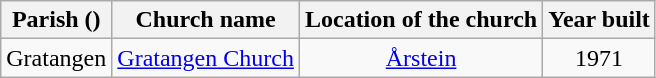<table class="wikitable" style="text-align:center">
<tr>
<th>Parish ()</th>
<th>Church name</th>
<th>Location of the church</th>
<th>Year built</th>
</tr>
<tr>
<td>Gratangen</td>
<td><a href='#'>Gratangen Church</a></td>
<td><a href='#'>Årstein</a></td>
<td>1971</td>
</tr>
</table>
